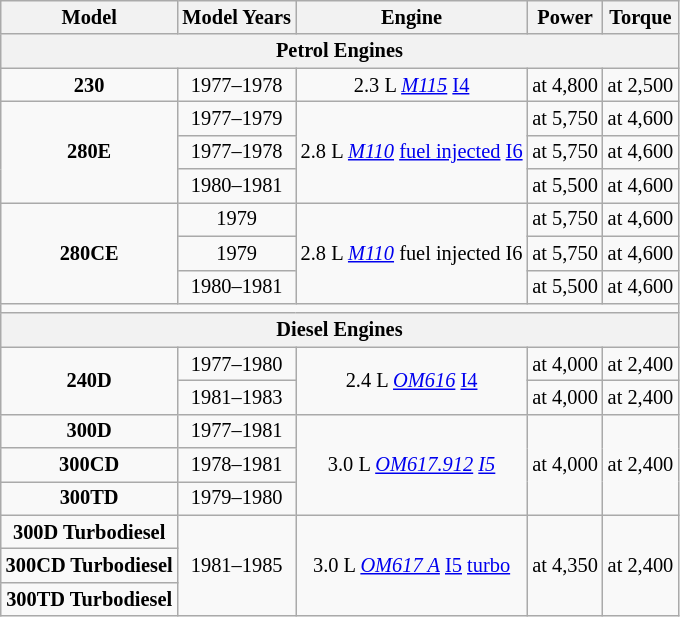<table class="wikitable" style="text-align:center; font-size:0.85em;">
<tr>
<th>Model</th>
<th>Model Years</th>
<th>Engine</th>
<th>Power</th>
<th>Torque</th>
</tr>
<tr>
<th colspan="5" style="text-align:center">Petrol Engines</th>
</tr>
<tr>
<td><strong>230</strong></td>
<td>1977–1978</td>
<td>2.3 L <em><a href='#'>M115</a></em> <a href='#'>I4</a></td>
<td> at 4,800</td>
<td> at 2,500</td>
</tr>
<tr>
<td rowspan="3"><strong>280E</strong></td>
<td>1977–1979</td>
<td rowspan="3">2.8 L <em><a href='#'>M110</a></em> <a href='#'>fuel injected</a> <a href='#'>I6</a></td>
<td> at 5,750</td>
<td> at 4,600</td>
</tr>
<tr>
<td>1977–1978</td>
<td> at 5,750</td>
<td> at 4,600</td>
</tr>
<tr>
<td>1980–1981</td>
<td> at 5,500</td>
<td> at 4,600</td>
</tr>
<tr>
<td rowspan="3"><strong>280CE</strong></td>
<td>1979</td>
<td rowspan="3">2.8 L <em><a href='#'>M110</a></em> fuel injected I6</td>
<td> at 5,750</td>
<td> at 4,600</td>
</tr>
<tr>
<td>1979</td>
<td> at 5,750</td>
<td> at 4,600</td>
</tr>
<tr>
<td>1980–1981</td>
<td> at 5,500</td>
<td> at 4,600</td>
</tr>
<tr>
<td colspan="5"></td>
</tr>
<tr>
<th colspan="5" style="text-align:center">Diesel Engines</th>
</tr>
<tr>
<td rowspan="2"><strong>240D</strong></td>
<td>1977–1980</td>
<td rowspan="2">2.4 L <em><a href='#'>OM616</a></em> <a href='#'>I4</a></td>
<td> at 4,000</td>
<td> at 2,400</td>
</tr>
<tr>
<td>1981–1983</td>
<td> at 4,000</td>
<td> at 2,400</td>
</tr>
<tr>
<td><strong>300D</strong></td>
<td>1977–1981</td>
<td rowspan="3">3.0 L <em><a href='#'>OM617.912</a> <a href='#'>I5</a></em></td>
<td rowspan="3"> at 4,000</td>
<td rowspan="3"> at 2,400</td>
</tr>
<tr>
<td><strong>300CD</strong></td>
<td>1978–1981</td>
</tr>
<tr>
<td><strong>300TD</strong></td>
<td>1979–1980</td>
</tr>
<tr>
<td><strong>300D Turbodiesel</strong></td>
<td rowspan="3">1981–1985</td>
<td rowspan="3">3.0 L <em><a href='#'>OM617 A</a></em> <a href='#'>I5</a> <a href='#'>turbo</a></td>
<td rowspan="3"> at 4,350</td>
<td rowspan="3"> at 2,400</td>
</tr>
<tr>
<td><strong>300CD Turbodiesel</strong></td>
</tr>
<tr>
<td><strong>300TD Turbodiesel</strong></td>
</tr>
</table>
